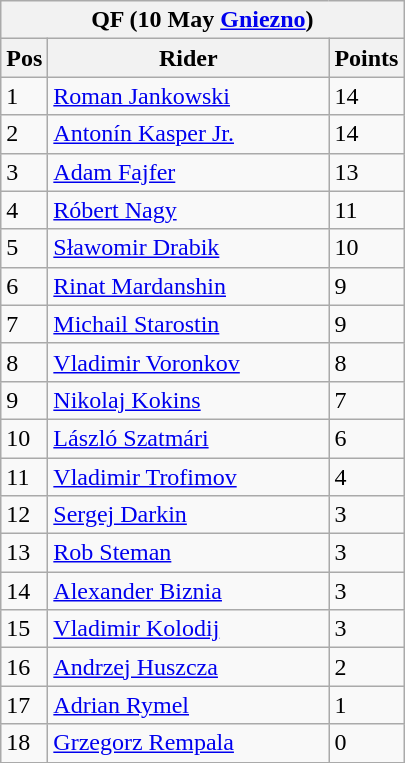<table class="wikitable">
<tr>
<th colspan="6">QF (10 May  <a href='#'>Gniezno</a>)</th>
</tr>
<tr>
<th width=20>Pos</th>
<th width=180>Rider</th>
<th width=40>Points</th>
</tr>
<tr>
<td>1</td>
<td style="text-align:left;"> <a href='#'>Roman Jankowski</a></td>
<td>14</td>
</tr>
<tr>
<td>2</td>
<td style="text-align:left;"> <a href='#'>Antonín Kasper Jr.</a></td>
<td>14</td>
</tr>
<tr>
<td>3</td>
<td style="text-align:left;"> <a href='#'>Adam Fajfer</a></td>
<td>13</td>
</tr>
<tr>
<td>4</td>
<td style="text-align:left;"> <a href='#'>Róbert Nagy</a></td>
<td>11</td>
</tr>
<tr>
<td>5</td>
<td style="text-align:left;"> <a href='#'>Sławomir Drabik</a></td>
<td>10</td>
</tr>
<tr>
<td>6</td>
<td style="text-align:left;"> <a href='#'>Rinat Mardanshin</a></td>
<td>9</td>
</tr>
<tr>
<td>7</td>
<td style="text-align:left;"> <a href='#'>Michail Starostin</a></td>
<td>9</td>
</tr>
<tr>
<td>8</td>
<td style="text-align:left;"> <a href='#'>Vladimir Voronkov</a></td>
<td>8</td>
</tr>
<tr>
<td>9</td>
<td style="text-align:left;"> <a href='#'>Nikolaj Kokins</a></td>
<td>7</td>
</tr>
<tr>
<td>10</td>
<td style="text-align:left;"> <a href='#'>László Szatmári</a></td>
<td>6</td>
</tr>
<tr>
<td>11</td>
<td style="text-align:left;"> <a href='#'>Vladimir Trofimov</a></td>
<td>4</td>
</tr>
<tr>
<td>12</td>
<td style="text-align:left;"> <a href='#'>Sergej Darkin</a></td>
<td>3</td>
</tr>
<tr>
<td>13</td>
<td style="text-align:left;"> <a href='#'>Rob Steman</a></td>
<td>3</td>
</tr>
<tr>
<td>14</td>
<td style="text-align:left;"> <a href='#'>Alexander Biznia</a></td>
<td>3</td>
</tr>
<tr>
<td>15</td>
<td style="text-align:left;"> <a href='#'>Vladimir Kolodij</a></td>
<td>3</td>
</tr>
<tr>
<td>16</td>
<td style="text-align:left;"> <a href='#'>Andrzej Huszcza</a></td>
<td>2</td>
</tr>
<tr>
<td>17</td>
<td style="text-align:left;"> <a href='#'>Adrian Rymel</a></td>
<td>1</td>
</tr>
<tr>
<td>18</td>
<td style="text-align:left;"> <a href='#'>Grzegorz Rempala</a></td>
<td>0</td>
</tr>
</table>
